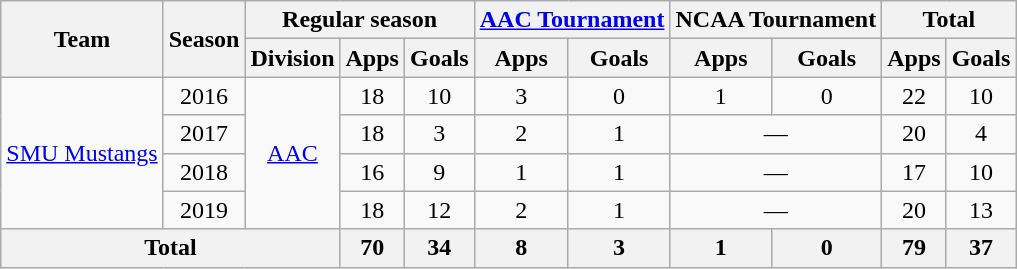<table class="wikitable" style="text-align: center;">
<tr>
<th rowspan="2">Team</th>
<th rowspan="2">Season</th>
<th colspan="3">Regular season</th>
<th colspan="2"><a href='#'>AAC Tournament</a></th>
<th colspan="2">NCAA Tournament</th>
<th colspan="2">Total</th>
</tr>
<tr>
<th>Division</th>
<th>Apps</th>
<th>Goals</th>
<th>Apps</th>
<th>Goals</th>
<th>Apps</th>
<th>Goals</th>
<th>Apps</th>
<th>Goals</th>
</tr>
<tr>
<td rowspan="4"><a href='#'>SMU Mustangs</a></td>
<td>2016</td>
<td rowspan="4"><a href='#'>AAC</a></td>
<td>18</td>
<td>10</td>
<td>3</td>
<td>0</td>
<td>1</td>
<td>0</td>
<td>22</td>
<td>10</td>
</tr>
<tr>
<td>2017</td>
<td>18</td>
<td>3</td>
<td>2</td>
<td>1</td>
<td colspan="2">—</td>
<td>20</td>
<td>4</td>
</tr>
<tr>
<td>2018</td>
<td>16</td>
<td>9</td>
<td>1</td>
<td>1</td>
<td colspan="2">—</td>
<td>17</td>
<td>10</td>
</tr>
<tr>
<td>2019</td>
<td>18</td>
<td>12</td>
<td>2</td>
<td>1</td>
<td colspan="2">—</td>
<td>20</td>
<td>13</td>
</tr>
<tr>
<th colspan="3">Total</th>
<th>70</th>
<th>34</th>
<th>8</th>
<th>3</th>
<th>1</th>
<th>0</th>
<th>79</th>
<th>37</th>
</tr>
</table>
